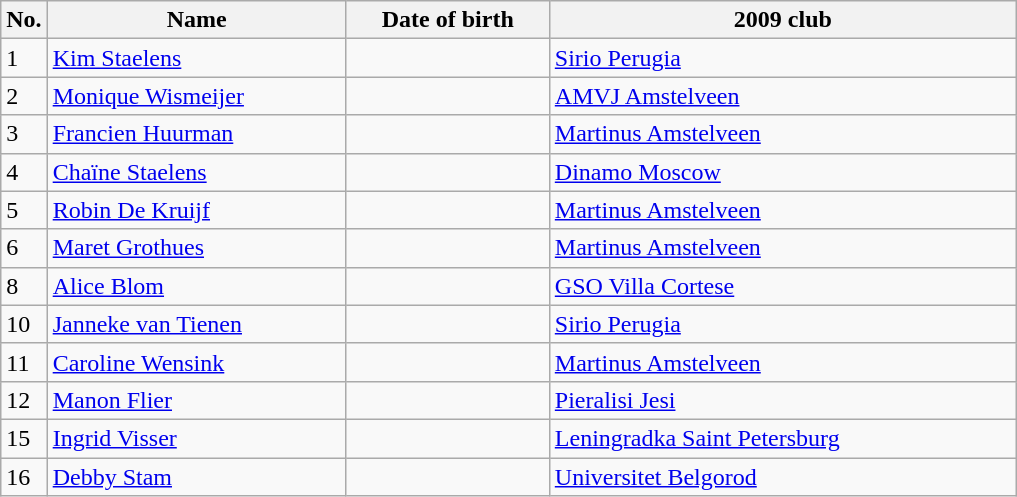<table class=wikitable sortable style=font-size:100%; text-align:center;>
<tr>
<th>No.</th>
<th style=width:12em>Name</th>
<th style=width:8em>Date of birth</th>
<th style=width:19em>2009 club</th>
</tr>
<tr>
<td>1</td>
<td><a href='#'>Kim Staelens</a></td>
<td></td>
<td> <a href='#'>Sirio Perugia</a></td>
</tr>
<tr>
<td>2</td>
<td><a href='#'>Monique Wismeijer</a></td>
<td></td>
<td> <a href='#'>AMVJ Amstelveen</a></td>
</tr>
<tr>
<td>3</td>
<td><a href='#'>Francien Huurman</a></td>
<td></td>
<td> <a href='#'>Martinus Amstelveen</a></td>
</tr>
<tr>
<td>4</td>
<td><a href='#'>Chaïne Staelens</a></td>
<td></td>
<td> <a href='#'>Dinamo Moscow</a></td>
</tr>
<tr>
<td>5</td>
<td><a href='#'>Robin De Kruijf</a></td>
<td></td>
<td> <a href='#'>Martinus Amstelveen</a></td>
</tr>
<tr>
<td>6</td>
<td><a href='#'>Maret Grothues</a></td>
<td></td>
<td> <a href='#'>Martinus Amstelveen</a></td>
</tr>
<tr>
<td>8</td>
<td><a href='#'>Alice Blom</a></td>
<td></td>
<td> <a href='#'>GSO Villa Cortese</a></td>
</tr>
<tr>
<td>10</td>
<td><a href='#'>Janneke van Tienen</a></td>
<td></td>
<td> <a href='#'>Sirio Perugia</a></td>
</tr>
<tr>
<td>11</td>
<td><a href='#'>Caroline Wensink</a></td>
<td></td>
<td> <a href='#'>Martinus Amstelveen</a></td>
</tr>
<tr>
<td>12</td>
<td><a href='#'>Manon Flier</a></td>
<td></td>
<td> <a href='#'>Pieralisi Jesi</a></td>
</tr>
<tr>
<td>15</td>
<td><a href='#'>Ingrid Visser</a></td>
<td></td>
<td> <a href='#'>Leningradka Saint Petersburg</a></td>
</tr>
<tr>
<td>16</td>
<td><a href='#'>Debby Stam</a></td>
<td></td>
<td> <a href='#'>Universitet Belgorod</a></td>
</tr>
</table>
